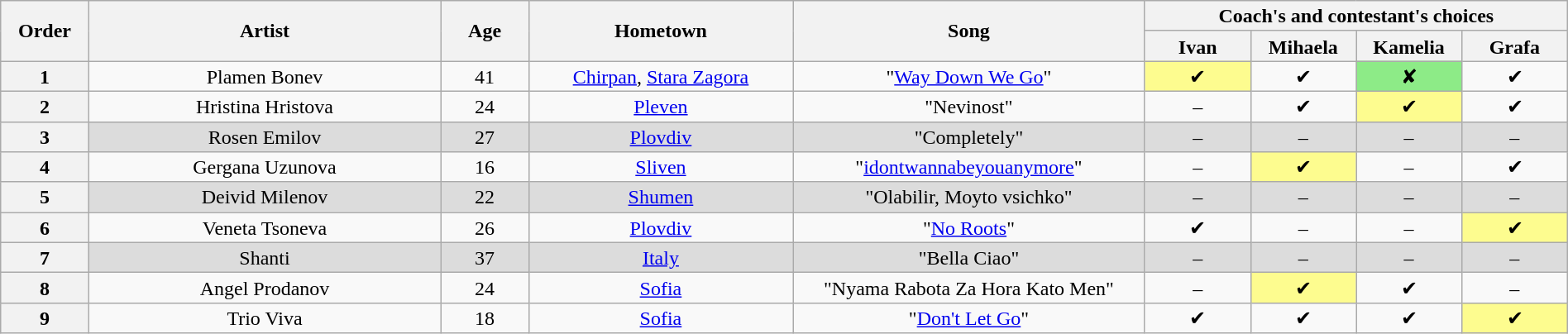<table class="wikitable" style="text-align:center; line-height:17px; width:100%;">
<tr>
<th rowspan="2" scope="col" style="width:05%;">Order</th>
<th rowspan="2" scope="col" style="width:20%;">Artist</th>
<th rowspan="2" scope="col" style="width:05%;">Age</th>
<th rowspan="2" scope="col" style="width:15%;">Hometown</th>
<th rowspan="2" scope="col" style="width:20%;">Song</th>
<th colspan="4" scope="col" style="width:32%;">Coach's and contestant's choices</th>
</tr>
<tr>
<th style="width:06%;">Ivan</th>
<th style="width:06%;">Mihaela</th>
<th style="width:06%;">Kamelia</th>
<th style="width:06%;">Grafa</th>
</tr>
<tr>
<th>1</th>
<td>Plamen Bonev</td>
<td>41</td>
<td><a href='#'>Chirpan</a>, <a href='#'>Stara Zagora</a></td>
<td>"<a href='#'>Way Down We Go</a>"</td>
<td style="background:#fdfc8f;">✔</td>
<td>✔</td>
<td style="background:#8deb87;">✘</td>
<td>✔</td>
</tr>
<tr>
<th>2</th>
<td>Hristina Hristova</td>
<td>24</td>
<td><a href='#'>Pleven</a></td>
<td>"Nevinost"</td>
<td>–</td>
<td>✔</td>
<td style="background:#fdfc8f;">✔</td>
<td>✔</td>
</tr>
<tr>
<th>3</th>
<td style="background:#dcdcdc;">Rosen Emilov</td>
<td style="background:#dcdcdc;">27</td>
<td style="background:#dcdcdc;"><a href='#'>Plovdiv</a></td>
<td style="background:#dcdcdc;">"Completely"</td>
<td style="background:#dcdcdc;">–</td>
<td style="background:#dcdcdc;">–</td>
<td style="background:#dcdcdc;">–</td>
<td style="background:#dcdcdc;">–</td>
</tr>
<tr>
<th>4</th>
<td>Gergana Uzunova</td>
<td>16</td>
<td><a href='#'>Sliven</a></td>
<td>"<a href='#'>idontwannabeyouanymore</a>"</td>
<td>–</td>
<td style="background:#fdfc8f;">✔</td>
<td>–</td>
<td>✔</td>
</tr>
<tr>
<th>5</th>
<td style="background:#dcdcdc;">Deivid Milenov</td>
<td style="background:#dcdcdc;">22</td>
<td style="background:#dcdcdc;"><a href='#'>Shumen</a></td>
<td style="background:#dcdcdc;">"Olabilir, Moyto vsichko"</td>
<td style="background:#dcdcdc;">–</td>
<td style="background:#dcdcdc;">–</td>
<td style="background:#dcdcdc;">–</td>
<td style="background:#dcdcdc;">–</td>
</tr>
<tr>
<th>6</th>
<td>Veneta Tsoneva</td>
<td>26</td>
<td><a href='#'>Plovdiv</a></td>
<td>"<a href='#'>No Roots</a>"</td>
<td>✔</td>
<td>–</td>
<td>–</td>
<td style="background:#fdfc8f;">✔</td>
</tr>
<tr>
<th>7</th>
<td style="background:#dcdcdc;">Shanti</td>
<td style="background:#dcdcdc;">37</td>
<td style="background:#dcdcdc;"><a href='#'>Italy</a></td>
<td style="background:#dcdcdc;">"Bella Ciao"</td>
<td style="background:#dcdcdc;">–</td>
<td style="background:#dcdcdc;">–</td>
<td style="background:#dcdcdc;">–</td>
<td style="background:#dcdcdc;">–</td>
</tr>
<tr>
<th>8</th>
<td>Angel Prodanov</td>
<td>24</td>
<td><a href='#'>Sofia</a></td>
<td>"Nyama Rabota Za Hora Kato Men"</td>
<td>–</td>
<td style="background:#fdfc8f;">✔</td>
<td>✔</td>
<td>–</td>
</tr>
<tr>
<th>9</th>
<td>Trio Viva</td>
<td>18</td>
<td><a href='#'>Sofia</a></td>
<td>"<a href='#'>Don't Let Go</a>"</td>
<td>✔</td>
<td>✔</td>
<td>✔</td>
<td style="background:#fdfc8f;">✔</td>
</tr>
</table>
